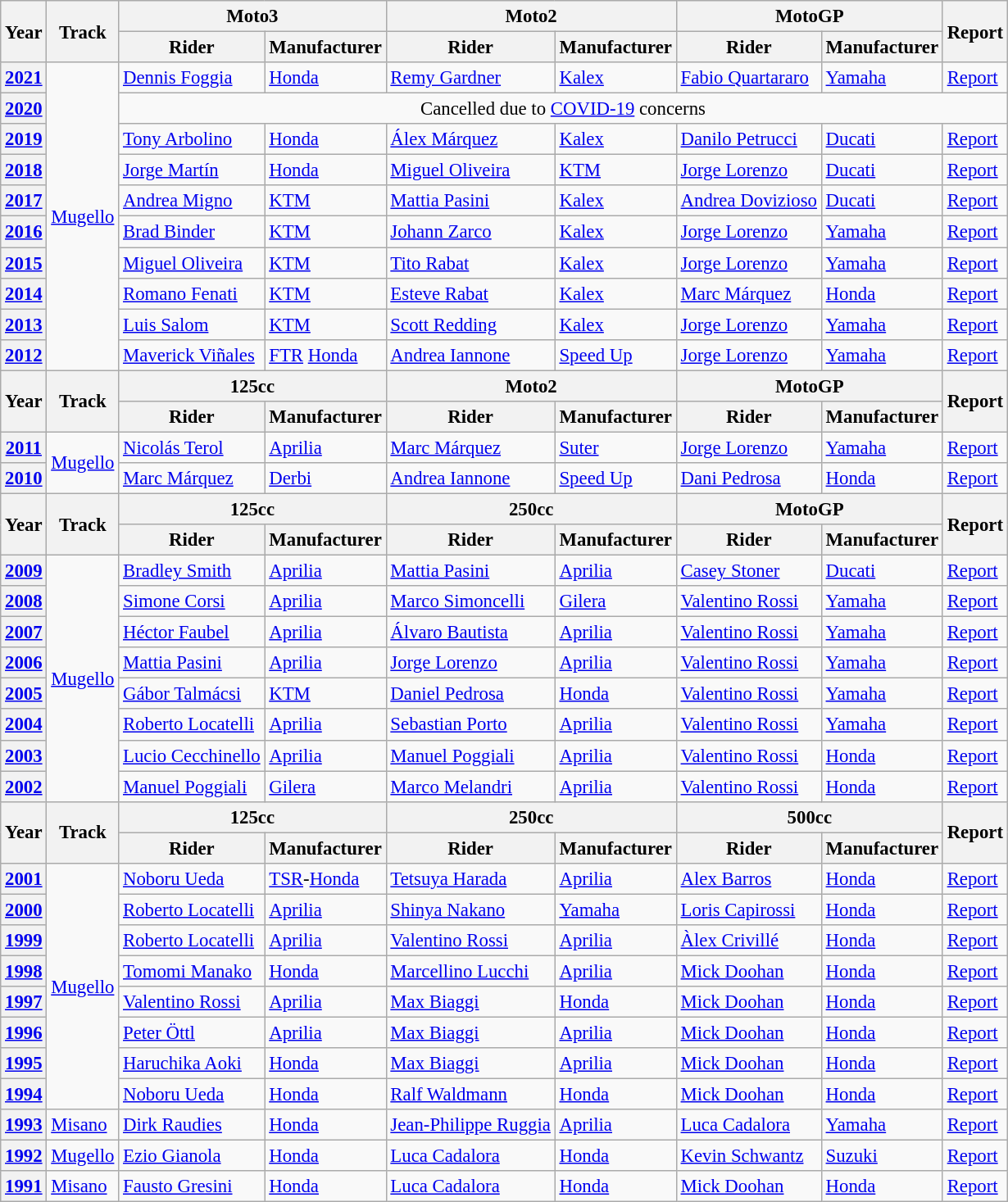<table class="wikitable" style="font-size: 95%;">
<tr>
<th rowspan=2>Year</th>
<th rowspan=2>Track</th>
<th colspan=2>Moto3</th>
<th colspan=2>Moto2</th>
<th colspan=2>MotoGP</th>
<th rowspan=2>Report</th>
</tr>
<tr>
<th>Rider</th>
<th>Manufacturer</th>
<th>Rider</th>
<th>Manufacturer</th>
<th>Rider</th>
<th>Manufacturer</th>
</tr>
<tr>
<th><a href='#'>2021</a></th>
<td rowspan="10"><a href='#'>Mugello</a></td>
<td> <a href='#'>Dennis Foggia</a></td>
<td><a href='#'>Honda</a></td>
<td> <a href='#'>Remy Gardner</a></td>
<td><a href='#'>Kalex</a></td>
<td> <a href='#'>Fabio Quartararo</a></td>
<td><a href='#'>Yamaha</a></td>
<td><a href='#'>Report</a></td>
</tr>
<tr>
<th><a href='#'>2020</a></th>
<td align=center colspan=7>Cancelled due to <a href='#'>COVID-19</a> concerns</td>
</tr>
<tr>
<th><a href='#'>2019</a></th>
<td> <a href='#'>Tony Arbolino</a></td>
<td><a href='#'>Honda</a></td>
<td> <a href='#'>Álex Márquez</a></td>
<td><a href='#'>Kalex</a></td>
<td> <a href='#'>Danilo Petrucci</a></td>
<td><a href='#'>Ducati</a></td>
<td><a href='#'>Report</a></td>
</tr>
<tr>
<th><a href='#'>2018</a></th>
<td> <a href='#'>Jorge Martín</a></td>
<td><a href='#'>Honda</a></td>
<td> <a href='#'>Miguel Oliveira</a></td>
<td><a href='#'>KTM</a></td>
<td> <a href='#'>Jorge Lorenzo</a></td>
<td><a href='#'>Ducati</a></td>
<td><a href='#'>Report</a></td>
</tr>
<tr>
<th><a href='#'>2017</a></th>
<td> <a href='#'>Andrea Migno</a></td>
<td><a href='#'>KTM</a></td>
<td> <a href='#'>Mattia Pasini</a></td>
<td><a href='#'>Kalex</a></td>
<td> <a href='#'>Andrea Dovizioso</a></td>
<td><a href='#'>Ducati</a></td>
<td><a href='#'>Report</a></td>
</tr>
<tr>
<th><a href='#'>2016</a></th>
<td> <a href='#'>Brad Binder</a></td>
<td><a href='#'>KTM</a></td>
<td> <a href='#'>Johann Zarco</a></td>
<td><a href='#'>Kalex</a></td>
<td> <a href='#'>Jorge Lorenzo</a></td>
<td><a href='#'>Yamaha</a></td>
<td><a href='#'>Report</a></td>
</tr>
<tr>
<th><a href='#'>2015</a></th>
<td> <a href='#'>Miguel Oliveira</a></td>
<td><a href='#'>KTM</a></td>
<td> <a href='#'>Tito Rabat</a></td>
<td><a href='#'>Kalex</a></td>
<td> <a href='#'>Jorge Lorenzo</a></td>
<td><a href='#'>Yamaha</a></td>
<td><a href='#'>Report</a></td>
</tr>
<tr>
<th><a href='#'>2014</a></th>
<td> <a href='#'>Romano Fenati</a></td>
<td><a href='#'>KTM</a></td>
<td> <a href='#'>Esteve Rabat</a></td>
<td><a href='#'>Kalex</a></td>
<td> <a href='#'>Marc Márquez</a></td>
<td><a href='#'>Honda</a></td>
<td><a href='#'>Report</a></td>
</tr>
<tr>
<th><a href='#'>2013</a></th>
<td> <a href='#'>Luis Salom</a></td>
<td><a href='#'>KTM</a></td>
<td> <a href='#'>Scott Redding</a></td>
<td><a href='#'>Kalex</a></td>
<td> <a href='#'>Jorge Lorenzo</a></td>
<td><a href='#'>Yamaha</a></td>
<td><a href='#'>Report</a></td>
</tr>
<tr>
<th><a href='#'>2012</a></th>
<td> <a href='#'>Maverick Viñales</a></td>
<td><a href='#'>FTR</a> <a href='#'>Honda</a></td>
<td> <a href='#'>Andrea Iannone</a></td>
<td><a href='#'>Speed Up</a></td>
<td> <a href='#'>Jorge Lorenzo</a></td>
<td><a href='#'>Yamaha</a></td>
<td><a href='#'>Report</a></td>
</tr>
<tr>
<th rowspan=2>Year</th>
<th rowspan=2>Track</th>
<th colspan=2>125cc</th>
<th colspan=2>Moto2</th>
<th colspan=2>MotoGP</th>
<th rowspan=2>Report</th>
</tr>
<tr>
<th>Rider</th>
<th>Manufacturer</th>
<th>Rider</th>
<th>Manufacturer</th>
<th>Rider</th>
<th>Manufacturer</th>
</tr>
<tr>
<th><a href='#'>2011</a></th>
<td rowspan="2"><a href='#'>Mugello</a></td>
<td> <a href='#'>Nicolás Terol</a></td>
<td><a href='#'>Aprilia</a></td>
<td> <a href='#'>Marc Márquez</a></td>
<td><a href='#'>Suter</a></td>
<td> <a href='#'>Jorge Lorenzo</a></td>
<td><a href='#'>Yamaha</a></td>
<td><a href='#'>Report</a></td>
</tr>
<tr>
<th><a href='#'>2010</a></th>
<td> <a href='#'>Marc Márquez</a></td>
<td><a href='#'>Derbi</a></td>
<td> <a href='#'>Andrea Iannone</a></td>
<td><a href='#'>Speed Up</a></td>
<td> <a href='#'>Dani Pedrosa</a></td>
<td><a href='#'>Honda</a></td>
<td><a href='#'>Report</a></td>
</tr>
<tr>
<th rowspan=2>Year</th>
<th rowspan=2>Track</th>
<th colspan=2>125cc</th>
<th colspan=2>250cc</th>
<th colspan=2>MotoGP</th>
<th rowspan=2>Report</th>
</tr>
<tr>
<th>Rider</th>
<th>Manufacturer</th>
<th>Rider</th>
<th>Manufacturer</th>
<th>Rider</th>
<th>Manufacturer</th>
</tr>
<tr>
<th><a href='#'>2009</a></th>
<td rowspan="8"><a href='#'>Mugello</a></td>
<td> <a href='#'>Bradley Smith</a></td>
<td><a href='#'>Aprilia</a></td>
<td> <a href='#'>Mattia Pasini</a></td>
<td><a href='#'>Aprilia</a></td>
<td> <a href='#'>Casey Stoner</a></td>
<td><a href='#'>Ducati</a></td>
<td><a href='#'>Report</a></td>
</tr>
<tr>
<th><a href='#'>2008</a></th>
<td> <a href='#'>Simone Corsi</a></td>
<td><a href='#'>Aprilia</a></td>
<td> <a href='#'>Marco Simoncelli</a></td>
<td><a href='#'>Gilera</a></td>
<td> <a href='#'>Valentino Rossi</a></td>
<td><a href='#'>Yamaha</a></td>
<td><a href='#'>Report</a></td>
</tr>
<tr>
<th><a href='#'>2007</a></th>
<td> <a href='#'>Héctor Faubel</a></td>
<td><a href='#'>Aprilia</a></td>
<td> <a href='#'>Álvaro Bautista</a></td>
<td><a href='#'>Aprilia</a></td>
<td> <a href='#'>Valentino Rossi</a></td>
<td><a href='#'>Yamaha</a></td>
<td><a href='#'>Report</a></td>
</tr>
<tr>
<th><a href='#'>2006</a></th>
<td> <a href='#'>Mattia Pasini</a></td>
<td><a href='#'>Aprilia</a></td>
<td> <a href='#'>Jorge Lorenzo</a></td>
<td><a href='#'>Aprilia</a></td>
<td> <a href='#'>Valentino Rossi</a></td>
<td><a href='#'>Yamaha</a></td>
<td><a href='#'>Report</a></td>
</tr>
<tr>
<th><a href='#'>2005</a></th>
<td> <a href='#'>Gábor Talmácsi</a></td>
<td><a href='#'>KTM</a></td>
<td> <a href='#'>Daniel Pedrosa</a></td>
<td><a href='#'>Honda</a></td>
<td> <a href='#'>Valentino Rossi</a></td>
<td><a href='#'>Yamaha</a></td>
<td><a href='#'>Report</a></td>
</tr>
<tr>
<th><a href='#'>2004</a></th>
<td> <a href='#'>Roberto Locatelli</a></td>
<td><a href='#'>Aprilia</a></td>
<td> <a href='#'>Sebastian Porto</a></td>
<td><a href='#'>Aprilia</a></td>
<td> <a href='#'>Valentino Rossi</a></td>
<td><a href='#'>Yamaha</a></td>
<td><a href='#'>Report</a></td>
</tr>
<tr>
<th><a href='#'>2003</a></th>
<td> <a href='#'>Lucio Cecchinello</a></td>
<td><a href='#'>Aprilia</a></td>
<td> <a href='#'>Manuel Poggiali</a></td>
<td><a href='#'>Aprilia</a></td>
<td> <a href='#'>Valentino Rossi</a></td>
<td><a href='#'>Honda</a></td>
<td><a href='#'>Report</a></td>
</tr>
<tr>
<th><a href='#'>2002</a></th>
<td> <a href='#'>Manuel Poggiali</a></td>
<td><a href='#'>Gilera</a></td>
<td> <a href='#'>Marco Melandri</a></td>
<td><a href='#'>Aprilia</a></td>
<td> <a href='#'>Valentino Rossi</a></td>
<td><a href='#'>Honda</a></td>
<td><a href='#'>Report</a></td>
</tr>
<tr>
<th rowspan=2>Year</th>
<th rowspan=2>Track</th>
<th colspan=2>125cc</th>
<th colspan=2>250cc</th>
<th colspan=2>500cc</th>
<th rowspan=2>Report</th>
</tr>
<tr>
<th>Rider</th>
<th>Manufacturer</th>
<th>Rider</th>
<th>Manufacturer</th>
<th>Rider</th>
<th>Manufacturer</th>
</tr>
<tr>
<th><a href='#'>2001</a></th>
<td rowspan="8"><a href='#'>Mugello</a></td>
<td> <a href='#'>Noboru Ueda</a></td>
<td><a href='#'>TSR</a>-<a href='#'>Honda</a></td>
<td> <a href='#'>Tetsuya Harada</a></td>
<td><a href='#'>Aprilia</a></td>
<td> <a href='#'>Alex Barros</a></td>
<td><a href='#'>Honda</a></td>
<td><a href='#'>Report</a></td>
</tr>
<tr>
<th><a href='#'>2000</a></th>
<td> <a href='#'>Roberto Locatelli</a></td>
<td><a href='#'>Aprilia</a></td>
<td> <a href='#'>Shinya Nakano</a></td>
<td><a href='#'>Yamaha</a></td>
<td> <a href='#'>Loris Capirossi</a></td>
<td><a href='#'>Honda</a></td>
<td><a href='#'>Report</a></td>
</tr>
<tr>
<th><a href='#'>1999</a></th>
<td> <a href='#'>Roberto Locatelli</a></td>
<td><a href='#'>Aprilia</a></td>
<td> <a href='#'>Valentino Rossi</a></td>
<td><a href='#'>Aprilia</a></td>
<td> <a href='#'>Àlex Crivillé</a></td>
<td><a href='#'>Honda</a></td>
<td><a href='#'>Report</a></td>
</tr>
<tr>
<th><a href='#'>1998</a></th>
<td> <a href='#'>Tomomi Manako</a></td>
<td><a href='#'>Honda</a></td>
<td> <a href='#'>Marcellino Lucchi</a></td>
<td><a href='#'>Aprilia</a></td>
<td> <a href='#'>Mick Doohan</a></td>
<td><a href='#'>Honda</a></td>
<td><a href='#'>Report</a></td>
</tr>
<tr>
<th><a href='#'>1997</a></th>
<td> <a href='#'>Valentino Rossi</a></td>
<td><a href='#'>Aprilia</a></td>
<td> <a href='#'>Max Biaggi</a></td>
<td><a href='#'>Honda</a></td>
<td> <a href='#'>Mick Doohan</a></td>
<td><a href='#'>Honda</a></td>
<td><a href='#'>Report</a></td>
</tr>
<tr>
<th><a href='#'>1996</a></th>
<td> <a href='#'>Peter Öttl</a></td>
<td><a href='#'>Aprilia</a></td>
<td> <a href='#'>Max Biaggi</a></td>
<td><a href='#'>Aprilia</a></td>
<td> <a href='#'>Mick Doohan</a></td>
<td><a href='#'>Honda</a></td>
<td><a href='#'>Report</a></td>
</tr>
<tr>
<th><a href='#'>1995</a></th>
<td> <a href='#'>Haruchika Aoki</a></td>
<td><a href='#'>Honda</a></td>
<td> <a href='#'>Max Biaggi</a></td>
<td><a href='#'>Aprilia</a></td>
<td> <a href='#'>Mick Doohan</a></td>
<td><a href='#'>Honda</a></td>
<td><a href='#'>Report</a></td>
</tr>
<tr>
<th><a href='#'>1994</a></th>
<td> <a href='#'>Noboru Ueda</a></td>
<td><a href='#'>Honda</a></td>
<td> <a href='#'>Ralf Waldmann</a></td>
<td><a href='#'>Honda</a></td>
<td> <a href='#'>Mick Doohan</a></td>
<td><a href='#'>Honda</a></td>
<td><a href='#'>Report</a></td>
</tr>
<tr>
<th><a href='#'>1993</a></th>
<td><a href='#'>Misano</a></td>
<td> <a href='#'>Dirk Raudies</a></td>
<td><a href='#'>Honda</a></td>
<td> <a href='#'>Jean-Philippe Ruggia</a></td>
<td><a href='#'>Aprilia</a></td>
<td> <a href='#'>Luca Cadalora</a></td>
<td><a href='#'>Yamaha</a></td>
<td><a href='#'>Report</a></td>
</tr>
<tr>
<th><a href='#'>1992</a></th>
<td><a href='#'>Mugello</a></td>
<td> <a href='#'>Ezio Gianola</a></td>
<td><a href='#'>Honda</a></td>
<td> <a href='#'>Luca Cadalora</a></td>
<td><a href='#'>Honda</a></td>
<td> <a href='#'>Kevin Schwantz</a></td>
<td><a href='#'>Suzuki</a></td>
<td><a href='#'>Report</a></td>
</tr>
<tr>
<th><a href='#'>1991</a></th>
<td><a href='#'>Misano</a></td>
<td> <a href='#'>Fausto Gresini</a></td>
<td><a href='#'>Honda</a></td>
<td> <a href='#'>Luca Cadalora</a></td>
<td><a href='#'>Honda</a></td>
<td> <a href='#'>Mick Doohan</a></td>
<td><a href='#'>Honda</a></td>
<td><a href='#'>Report</a></td>
</tr>
</table>
